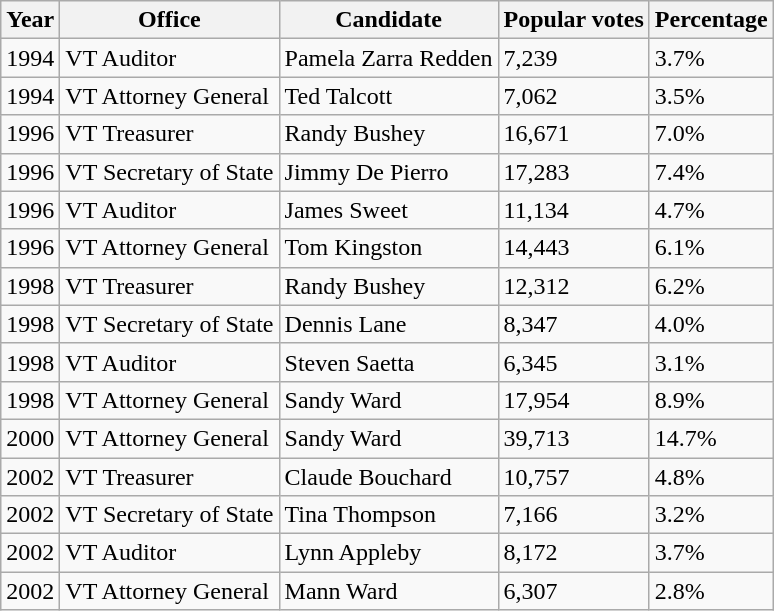<table class="wikitable">
<tr>
<th>Year</th>
<th>Office</th>
<th>Candidate</th>
<th>Popular votes</th>
<th>Percentage</th>
</tr>
<tr>
<td>1994</td>
<td>VT Auditor</td>
<td>Pamela Zarra Redden</td>
<td>7,239</td>
<td>3.7%</td>
</tr>
<tr>
<td>1994</td>
<td>VT Attorney General</td>
<td>Ted Talcott</td>
<td>7,062</td>
<td>3.5%</td>
</tr>
<tr>
<td>1996</td>
<td>VT Treasurer</td>
<td>Randy Bushey</td>
<td>16,671</td>
<td>7.0%</td>
</tr>
<tr>
<td>1996</td>
<td>VT Secretary of State</td>
<td>Jimmy De Pierro</td>
<td>17,283</td>
<td>7.4%</td>
</tr>
<tr>
<td>1996</td>
<td>VT Auditor</td>
<td>James Sweet</td>
<td>11,134</td>
<td>4.7%</td>
</tr>
<tr>
<td>1996</td>
<td>VT Attorney General</td>
<td>Tom Kingston</td>
<td>14,443</td>
<td>6.1%</td>
</tr>
<tr>
<td>1998</td>
<td>VT Treasurer</td>
<td>Randy Bushey</td>
<td>12,312</td>
<td>6.2%</td>
</tr>
<tr>
<td>1998</td>
<td>VT Secretary of State</td>
<td>Dennis Lane</td>
<td>8,347</td>
<td>4.0%</td>
</tr>
<tr>
<td>1998</td>
<td>VT Auditor</td>
<td>Steven Saetta</td>
<td>6,345</td>
<td>3.1%</td>
</tr>
<tr>
<td>1998</td>
<td>VT Attorney General</td>
<td>Sandy Ward</td>
<td>17,954</td>
<td>8.9%</td>
</tr>
<tr>
<td>2000</td>
<td>VT Attorney General</td>
<td>Sandy Ward</td>
<td>39,713</td>
<td>14.7%</td>
</tr>
<tr>
<td>2002</td>
<td>VT Treasurer</td>
<td>Claude Bouchard</td>
<td>10,757</td>
<td>4.8%</td>
</tr>
<tr>
<td>2002</td>
<td>VT Secretary of State</td>
<td>Tina Thompson</td>
<td>7,166</td>
<td>3.2%</td>
</tr>
<tr>
<td>2002</td>
<td>VT Auditor</td>
<td>Lynn Appleby</td>
<td>8,172</td>
<td>3.7%</td>
</tr>
<tr>
<td>2002</td>
<td>VT Attorney General</td>
<td>Mann Ward</td>
<td>6,307</td>
<td>2.8%</td>
</tr>
</table>
